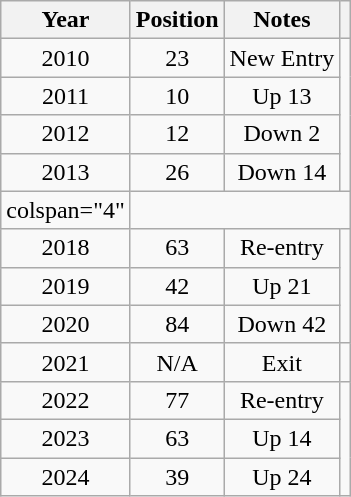<table class="wikitable plainrowheaders" style="text-align:center;">
<tr>
<th>Year</th>
<th>Position</th>
<th>Notes</th>
<th></th>
</tr>
<tr>
<td>2010</td>
<td>23</td>
<td>New Entry</td>
<td rowspan="4"></td>
</tr>
<tr>
<td>2011</td>
<td>10</td>
<td>Up 13</td>
</tr>
<tr>
<td>2012</td>
<td>12</td>
<td>Down 2</td>
</tr>
<tr>
<td>2013</td>
<td>26</td>
<td>Down 14</td>
</tr>
<tr>
<td>colspan="4" </td>
</tr>
<tr>
<td>2018</td>
<td>63</td>
<td>Re-entry</td>
<td rowspan="3"></td>
</tr>
<tr>
<td>2019</td>
<td>42</td>
<td>Up 21</td>
</tr>
<tr>
<td>2020</td>
<td>84</td>
<td>Down 42</td>
</tr>
<tr>
<td>2021</td>
<td>N/A</td>
<td>Exit</td>
<td></td>
</tr>
<tr>
<td>2022</td>
<td>77</td>
<td>Re-entry</td>
<td rowspan="3"></td>
</tr>
<tr>
<td>2023</td>
<td>63</td>
<td>Up 14</td>
</tr>
<tr>
<td>2024</td>
<td>39</td>
<td>Up 24</td>
</tr>
</table>
